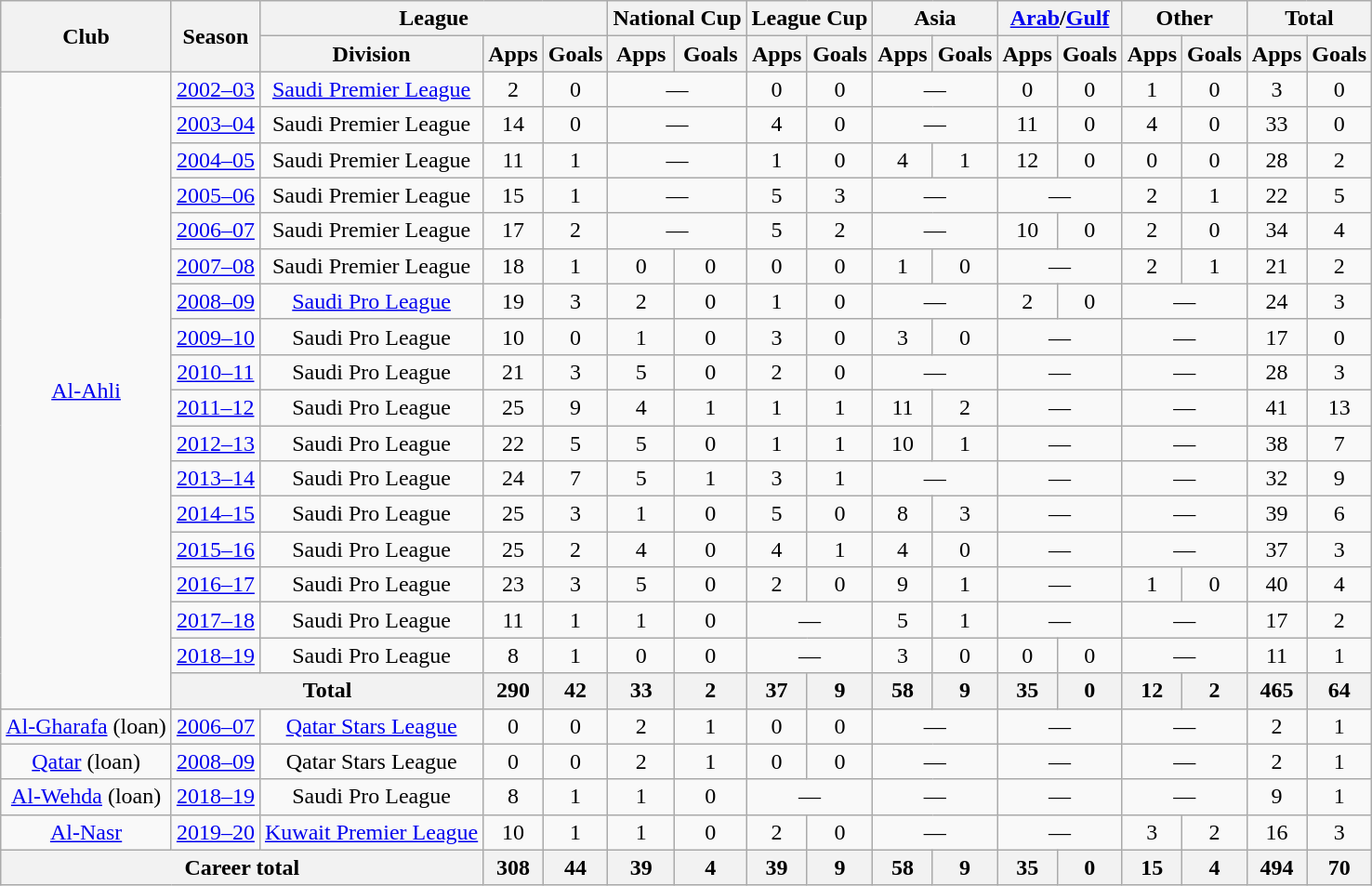<table class="wikitable" style="text-align: center;">
<tr>
<th rowspan="2">Club</th>
<th rowspan="2">Season</th>
<th colspan="3">League</th>
<th colspan="2">National Cup</th>
<th colspan="2">League Cup</th>
<th colspan="2">Asia</th>
<th colspan="2"><a href='#'>Arab</a>/<a href='#'>Gulf</a></th>
<th colspan="2">Other</th>
<th colspan="2">Total</th>
</tr>
<tr>
<th>Division</th>
<th>Apps</th>
<th>Goals</th>
<th>Apps</th>
<th>Goals</th>
<th>Apps</th>
<th>Goals</th>
<th>Apps</th>
<th>Goals</th>
<th>Apps</th>
<th>Goals</th>
<th>Apps</th>
<th>Goals</th>
<th>Apps</th>
<th>Goals</th>
</tr>
<tr>
<td rowspan=18><a href='#'>Al-Ahli</a></td>
<td><a href='#'>2002–03</a></td>
<td><a href='#'>Saudi Premier League</a></td>
<td>2</td>
<td>0</td>
<td colspan=2>—</td>
<td>0</td>
<td>0</td>
<td colspan=2>—</td>
<td>0</td>
<td>0</td>
<td>1</td>
<td>0</td>
<td>3</td>
<td>0</td>
</tr>
<tr>
<td><a href='#'>2003–04</a></td>
<td>Saudi Premier League</td>
<td>14</td>
<td>0</td>
<td colspan=2>—</td>
<td>4</td>
<td>0</td>
<td colspan=2>—</td>
<td>11</td>
<td>0</td>
<td>4</td>
<td>0</td>
<td>33</td>
<td>0</td>
</tr>
<tr>
<td><a href='#'>2004–05</a></td>
<td>Saudi Premier League</td>
<td>11</td>
<td>1</td>
<td colspan=2>—</td>
<td>1</td>
<td>0</td>
<td>4</td>
<td>1</td>
<td>12</td>
<td>0</td>
<td>0</td>
<td>0</td>
<td>28</td>
<td>2</td>
</tr>
<tr>
<td><a href='#'>2005–06</a></td>
<td>Saudi Premier League</td>
<td>15</td>
<td>1</td>
<td colspan=2>—</td>
<td>5</td>
<td>3</td>
<td colspan=2>—</td>
<td colspan=2>—</td>
<td>2</td>
<td>1</td>
<td>22</td>
<td>5</td>
</tr>
<tr>
<td><a href='#'>2006–07</a></td>
<td>Saudi Premier League</td>
<td>17</td>
<td>2</td>
<td colspan=2>—</td>
<td>5</td>
<td>2</td>
<td colspan=2>—</td>
<td>10</td>
<td>0</td>
<td>2</td>
<td>0</td>
<td>34</td>
<td>4</td>
</tr>
<tr>
<td><a href='#'>2007–08</a></td>
<td>Saudi Premier League</td>
<td>18</td>
<td>1</td>
<td>0</td>
<td>0</td>
<td>0</td>
<td>0</td>
<td>1</td>
<td>0</td>
<td colspan=2>—</td>
<td>2</td>
<td>1</td>
<td>21</td>
<td>2</td>
</tr>
<tr>
<td><a href='#'>2008–09</a></td>
<td><a href='#'>Saudi Pro League</a></td>
<td>19</td>
<td>3</td>
<td>2</td>
<td>0</td>
<td>1</td>
<td>0</td>
<td colspan=2>—</td>
<td>2</td>
<td>0</td>
<td colspan=2>—</td>
<td>24</td>
<td>3</td>
</tr>
<tr>
<td><a href='#'>2009–10</a></td>
<td>Saudi Pro League</td>
<td>10</td>
<td>0</td>
<td>1</td>
<td>0</td>
<td>3</td>
<td>0</td>
<td>3</td>
<td>0</td>
<td colspan=2>—</td>
<td colspan=2>—</td>
<td>17</td>
<td>0</td>
</tr>
<tr>
<td><a href='#'>2010–11</a></td>
<td>Saudi Pro League</td>
<td>21</td>
<td>3</td>
<td>5</td>
<td>0</td>
<td>2</td>
<td>0</td>
<td colspan=2>—</td>
<td colspan=2>—</td>
<td colspan=2>—</td>
<td>28</td>
<td>3</td>
</tr>
<tr>
<td><a href='#'>2011–12</a></td>
<td>Saudi Pro League</td>
<td>25</td>
<td>9</td>
<td>4</td>
<td>1</td>
<td>1</td>
<td>1</td>
<td>11</td>
<td>2</td>
<td colspan=2>—</td>
<td colspan=2>—</td>
<td>41</td>
<td>13</td>
</tr>
<tr>
<td><a href='#'>2012–13</a></td>
<td>Saudi Pro League</td>
<td>22</td>
<td>5</td>
<td>5</td>
<td>0</td>
<td>1</td>
<td>1</td>
<td>10</td>
<td>1</td>
<td colspan=2>—</td>
<td colspan=2>—</td>
<td>38</td>
<td>7</td>
</tr>
<tr>
<td><a href='#'>2013–14</a></td>
<td>Saudi Pro League</td>
<td>24</td>
<td>7</td>
<td>5</td>
<td>1</td>
<td>3</td>
<td>1</td>
<td colspan=2>—</td>
<td colspan=2>—</td>
<td colspan=2>—</td>
<td>32</td>
<td>9</td>
</tr>
<tr>
<td><a href='#'>2014–15</a></td>
<td>Saudi Pro League</td>
<td>25</td>
<td>3</td>
<td>1</td>
<td>0</td>
<td>5</td>
<td>0</td>
<td>8</td>
<td>3</td>
<td colspan=2>—</td>
<td colspan=2>—</td>
<td>39</td>
<td>6</td>
</tr>
<tr>
<td><a href='#'>2015–16</a></td>
<td>Saudi Pro League</td>
<td>25</td>
<td>2</td>
<td>4</td>
<td>0</td>
<td>4</td>
<td>1</td>
<td>4</td>
<td>0</td>
<td colspan=2>—</td>
<td colspan=2>—</td>
<td>37</td>
<td>3</td>
</tr>
<tr>
<td><a href='#'>2016–17</a></td>
<td>Saudi Pro League</td>
<td>23</td>
<td>3</td>
<td>5</td>
<td>0</td>
<td>2</td>
<td>0</td>
<td>9</td>
<td>1</td>
<td colspan=2>—</td>
<td>1</td>
<td>0</td>
<td>40</td>
<td>4</td>
</tr>
<tr>
<td><a href='#'>2017–18</a></td>
<td>Saudi Pro League</td>
<td>11</td>
<td>1</td>
<td>1</td>
<td>0</td>
<td colspan=2>—</td>
<td>5</td>
<td>1</td>
<td colspan=2>—</td>
<td colspan=2>—</td>
<td>17</td>
<td>2</td>
</tr>
<tr>
<td><a href='#'>2018–19</a></td>
<td>Saudi Pro League</td>
<td>8</td>
<td>1</td>
<td>0</td>
<td>0</td>
<td colspan=2>—</td>
<td>3</td>
<td>0</td>
<td>0</td>
<td>0</td>
<td colspan=2>—</td>
<td>11</td>
<td>1</td>
</tr>
<tr>
<th colspan="2">Total</th>
<th>290</th>
<th>42</th>
<th>33</th>
<th>2</th>
<th>37</th>
<th>9</th>
<th>58</th>
<th>9</th>
<th>35</th>
<th>0</th>
<th>12</th>
<th>2</th>
<th>465</th>
<th>64</th>
</tr>
<tr>
<td><a href='#'>Al-Gharafa</a> (loan)</td>
<td><a href='#'>2006–07</a></td>
<td><a href='#'>Qatar Stars League</a></td>
<td>0</td>
<td>0</td>
<td>2</td>
<td>1</td>
<td>0</td>
<td>0</td>
<td colspan=2>—</td>
<td colspan=2>—</td>
<td colspan=2>—</td>
<td>2</td>
<td>1</td>
</tr>
<tr>
<td><a href='#'>Qatar</a> (loan)</td>
<td><a href='#'>2008–09</a></td>
<td>Qatar Stars League</td>
<td>0</td>
<td>0</td>
<td>2</td>
<td>1</td>
<td>0</td>
<td>0</td>
<td colspan=2>—</td>
<td colspan=2>—</td>
<td colspan=2>—</td>
<td>2</td>
<td>1</td>
</tr>
<tr>
<td><a href='#'>Al-Wehda</a> (loan)</td>
<td><a href='#'>2018–19</a></td>
<td>Saudi Pro League</td>
<td>8</td>
<td>1</td>
<td>1</td>
<td>0</td>
<td colspan=2>—</td>
<td colspan=2>—</td>
<td colspan=2>—</td>
<td colspan=2>—</td>
<td>9</td>
<td>1</td>
</tr>
<tr>
<td><a href='#'>Al-Nasr</a></td>
<td><a href='#'>2019–20</a></td>
<td><a href='#'>Kuwait Premier League</a></td>
<td>10</td>
<td>1</td>
<td>1</td>
<td>0</td>
<td>2</td>
<td>0</td>
<td colspan=2>—</td>
<td colspan=2>—</td>
<td>3</td>
<td>2</td>
<td>16</td>
<td>3</td>
</tr>
<tr>
<th colspan=3>Career total</th>
<th>308</th>
<th>44</th>
<th>39</th>
<th>4</th>
<th>39</th>
<th>9</th>
<th>58</th>
<th>9</th>
<th>35</th>
<th>0</th>
<th>15</th>
<th>4</th>
<th>494</th>
<th>70</th>
</tr>
</table>
